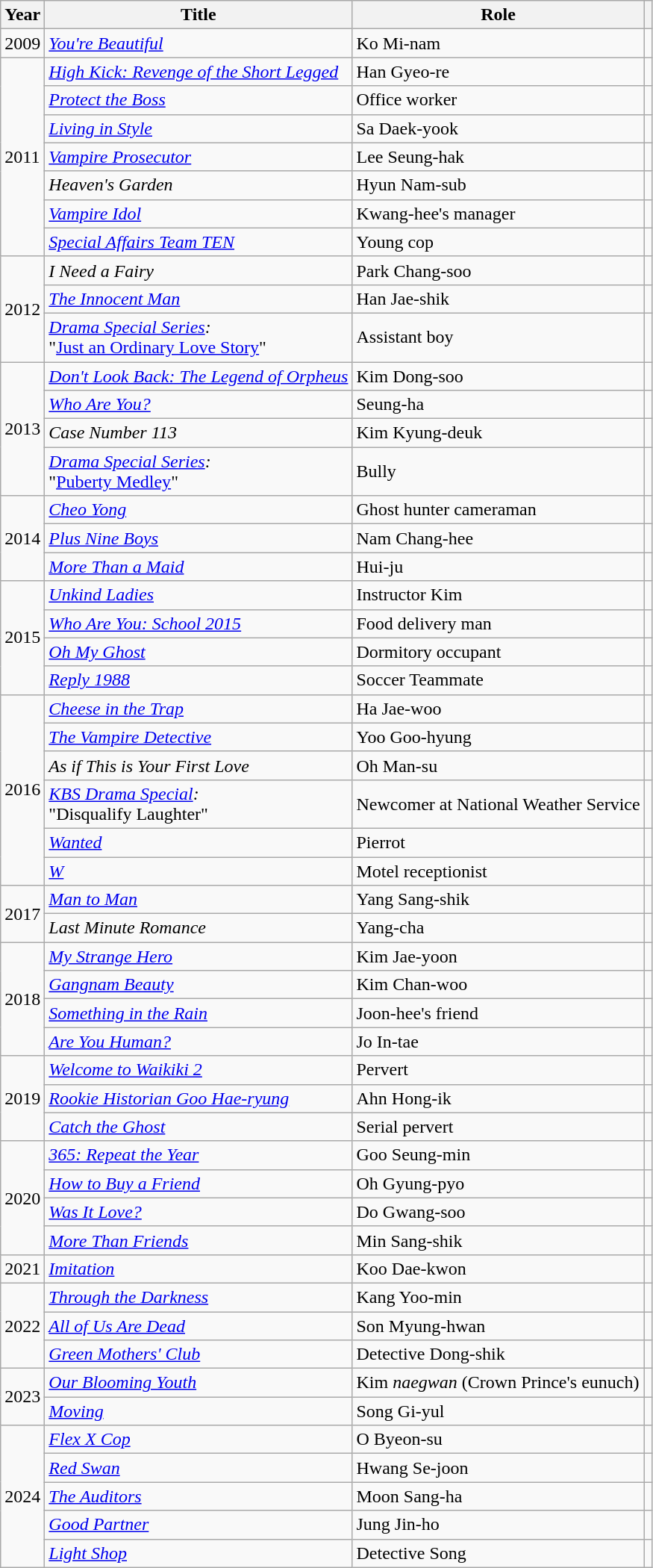<table class="wikitable">
<tr>
<th>Year</th>
<th>Title</th>
<th>Role</th>
<th></th>
</tr>
<tr>
<td>2009</td>
<td><em><a href='#'>You're Beautiful</a></em></td>
<td>Ko Mi-nam</td>
<td></td>
</tr>
<tr>
<td rowspan=7>2011</td>
<td><em><a href='#'>High Kick: Revenge of the Short Legged</a></em></td>
<td>Han Gyeo-re</td>
<td></td>
</tr>
<tr>
<td><em><a href='#'>Protect the Boss</a></em></td>
<td>Office worker</td>
<td></td>
</tr>
<tr>
<td><em><a href='#'>Living in Style</a></em></td>
<td>Sa Daek-yook</td>
<td></td>
</tr>
<tr>
<td><em><a href='#'>Vampire Prosecutor</a></em></td>
<td>Lee Seung-hak</td>
<td></td>
</tr>
<tr>
<td><em>Heaven's Garden</em></td>
<td>Hyun Nam-sub</td>
<td></td>
</tr>
<tr>
<td><em><a href='#'>Vampire Idol</a></em></td>
<td>Kwang-hee's manager</td>
<td></td>
</tr>
<tr>
<td><em><a href='#'>Special Affairs Team TEN</a></em></td>
<td>Young cop</td>
<td></td>
</tr>
<tr>
<td rowspan=3>2012</td>
<td><em>I Need a Fairy</em></td>
<td>Park Chang-soo</td>
<td></td>
</tr>
<tr>
<td><em><a href='#'>The Innocent Man</a></em></td>
<td>Han Jae-shik</td>
<td></td>
</tr>
<tr>
<td><em><a href='#'>Drama Special Series</a>:</em> <br> "<a href='#'>Just an Ordinary Love Story</a>"</td>
<td>Assistant boy</td>
<td></td>
</tr>
<tr>
<td rowspan=4>2013</td>
<td><em><a href='#'>Don't Look Back: The Legend of Orpheus</a></em></td>
<td>Kim Dong-soo</td>
<td></td>
</tr>
<tr>
<td><em><a href='#'>Who Are You?</a></em></td>
<td>Seung-ha</td>
<td></td>
</tr>
<tr>
<td><em>Case Number 113</em></td>
<td>Kim Kyung-deuk</td>
<td></td>
</tr>
<tr>
<td><em><a href='#'>Drama Special Series</a>:</em> <br> "<a href='#'>Puberty Medley</a>"</td>
<td>Bully</td>
<td></td>
</tr>
<tr>
<td rowspan=3>2014</td>
<td><em><a href='#'>Cheo Yong</a></em></td>
<td>Ghost hunter cameraman</td>
<td></td>
</tr>
<tr>
<td><em><a href='#'>Plus Nine Boys</a></em></td>
<td>Nam Chang-hee</td>
<td></td>
</tr>
<tr>
<td><em><a href='#'>More Than a Maid</a></em></td>
<td>Hui-ju</td>
<td></td>
</tr>
<tr>
<td rowspan=4>2015</td>
<td><em><a href='#'>Unkind Ladies</a></em></td>
<td>Instructor Kim</td>
<td></td>
</tr>
<tr>
<td><em><a href='#'>Who Are You: School 2015</a></em></td>
<td>Food delivery man</td>
<td></td>
</tr>
<tr>
<td><em><a href='#'>Oh My Ghost</a></em></td>
<td>Dormitory occupant</td>
<td></td>
</tr>
<tr>
<td><em><a href='#'>Reply 1988</a></em></td>
<td>Soccer Teammate</td>
<td></td>
</tr>
<tr>
<td rowspan=6>2016</td>
<td><em><a href='#'>Cheese in the Trap</a></em></td>
<td>Ha Jae-woo</td>
<td></td>
</tr>
<tr>
<td><em><a href='#'>The Vampire Detective</a></em></td>
<td>Yoo Goo-hyung</td>
<td></td>
</tr>
<tr>
<td><em>As if This is Your First Love</em></td>
<td>Oh Man-su</td>
<td></td>
</tr>
<tr>
<td><em><a href='#'>KBS Drama Special</a>:</em> <br> "Disqualify Laughter"</td>
<td>Newcomer at National Weather Service</td>
<td></td>
</tr>
<tr>
<td><em><a href='#'>Wanted</a></em></td>
<td>Pierrot</td>
<td></td>
</tr>
<tr>
<td><em><a href='#'>W</a></em></td>
<td>Motel receptionist</td>
<td></td>
</tr>
<tr>
<td rowspan=2>2017</td>
<td><em><a href='#'>Man to Man</a></em></td>
<td>Yang Sang-shik</td>
<td></td>
</tr>
<tr>
<td><em>Last Minute Romance</em></td>
<td>Yang-cha</td>
<td></td>
</tr>
<tr>
<td rowspan=4>2018</td>
<td><em><a href='#'>My Strange Hero</a></em></td>
<td>Kim Jae-yoon</td>
<td></td>
</tr>
<tr>
<td><em><a href='#'>Gangnam Beauty</a></em></td>
<td>Kim Chan-woo</td>
<td></td>
</tr>
<tr>
<td><em><a href='#'>Something in the Rain</a></em></td>
<td>Joon-hee's friend</td>
<td></td>
</tr>
<tr>
<td><em><a href='#'>Are You Human?</a></em></td>
<td>Jo In-tae</td>
<td></td>
</tr>
<tr>
<td rowspan=3>2019</td>
<td><em><a href='#'>Welcome to Waikiki 2</a></em></td>
<td>Pervert</td>
<td></td>
</tr>
<tr>
<td><em><a href='#'>Rookie Historian Goo Hae-ryung</a></em></td>
<td>Ahn Hong-ik</td>
<td></td>
</tr>
<tr>
<td><em><a href='#'>Catch the Ghost</a></em></td>
<td>Serial pervert</td>
<td></td>
</tr>
<tr>
<td rowspan=4>2020</td>
<td><em><a href='#'>365: Repeat the Year</a></em></td>
<td>Goo Seung-min</td>
<td></td>
</tr>
<tr>
<td><em><a href='#'>How to Buy a Friend</a></em></td>
<td>Oh Gyung-pyo</td>
<td></td>
</tr>
<tr>
<td><em><a href='#'>Was It Love?</a></em></td>
<td>Do Gwang-soo</td>
<td></td>
</tr>
<tr>
<td><em><a href='#'>More Than Friends</a></em></td>
<td>Min Sang-shik</td>
<td></td>
</tr>
<tr>
<td>2021</td>
<td><em><a href='#'>Imitation</a></em></td>
<td>Koo Dae-kwon</td>
<td></td>
</tr>
<tr>
<td rowspan=3>2022</td>
<td><em><a href='#'>Through the Darkness</a></em></td>
<td>Kang Yoo-min</td>
<td></td>
</tr>
<tr>
<td><em><a href='#'>All of Us Are Dead</a></em></td>
<td>Son Myung-hwan</td>
<td></td>
</tr>
<tr>
<td><em><a href='#'>Green Mothers' Club</a></em></td>
<td>Detective Dong-shik</td>
<td></td>
</tr>
<tr>
<td rowspan="2">2023</td>
<td><em><a href='#'>Our Blooming Youth</a></em></td>
<td>Kim <em>naegwan</em> (Crown Prince's eunuch)</td>
<td><em></em></td>
</tr>
<tr>
<td><em><a href='#'>Moving</a></em></td>
<td>Song Gi-yul</td>
<td></td>
</tr>
<tr>
<td rowspan="5">2024</td>
<td><em><a href='#'>Flex X Cop</a></em></td>
<td>O Byeon-su</td>
<td></td>
</tr>
<tr>
<td><em><a href='#'>Red Swan</a></em></td>
<td>Hwang Se-joon</td>
<td></td>
</tr>
<tr>
<td><em><a href='#'>The Auditors</a></em></td>
<td>Moon Sang-ha</td>
<td></td>
</tr>
<tr>
<td><em><a href='#'>Good Partner</a></em></td>
<td>Jung Jin-ho</td>
<td></td>
</tr>
<tr>
<td><em><a href='#'>Light Shop</a></em></td>
<td>Detective Song</td>
<td></td>
</tr>
</table>
